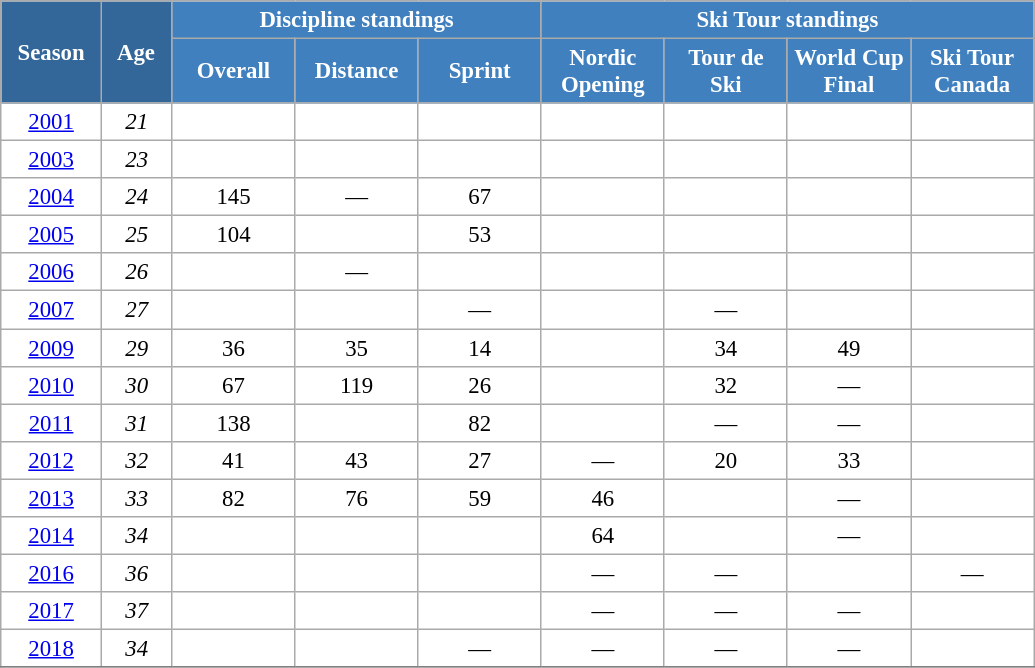<table class="wikitable" style="font-size:95%; text-align:center; border:grey solid 1px; border-collapse:collapse; background:#ffffff;">
<tr>
<th style="background-color:#369; color:white; width:60px;" rowspan="2"> Season </th>
<th style="background-color:#369; color:white; width:40px;" rowspan="2"> Age </th>
<th style="background-color:#4180be; color:white;" colspan="3">Discipline standings</th>
<th style="background-color:#4180be; color:white;" colspan="4">Ski Tour standings</th>
</tr>
<tr>
<th style="background-color:#4180be; color:white; width:75px;">Overall</th>
<th style="background-color:#4180be; color:white; width:75px;">Distance</th>
<th style="background-color:#4180be; color:white; width:75px;">Sprint</th>
<th style="background-color:#4180be; color:white; width:75px;">Nordic<br>Opening</th>
<th style="background-color:#4180be; color:white; width:75px;">Tour de<br>Ski</th>
<th style="background-color:#4180be; color:white; width:75px;">World Cup<br>Final</th>
<th style="background-color:#4180be; color:white; width:75px;">Ski Tour<br>Canada</th>
</tr>
<tr>
<td><a href='#'>2001</a></td>
<td><em>21</em></td>
<td></td>
<td></td>
<td></td>
<td></td>
<td></td>
<td></td>
<td></td>
</tr>
<tr>
<td><a href='#'>2003</a></td>
<td><em>23</em></td>
<td></td>
<td></td>
<td></td>
<td></td>
<td></td>
<td></td>
<td></td>
</tr>
<tr>
<td><a href='#'>2004</a></td>
<td><em>24</em></td>
<td>145</td>
<td>—</td>
<td>67</td>
<td></td>
<td></td>
<td></td>
<td></td>
</tr>
<tr>
<td><a href='#'>2005</a></td>
<td><em>25</em></td>
<td>104</td>
<td></td>
<td>53</td>
<td></td>
<td></td>
<td></td>
<td></td>
</tr>
<tr>
<td><a href='#'>2006</a></td>
<td><em>26</em></td>
<td></td>
<td>—</td>
<td></td>
<td></td>
<td></td>
<td></td>
<td></td>
</tr>
<tr>
<td><a href='#'>2007</a></td>
<td><em>27</em></td>
<td></td>
<td></td>
<td>—</td>
<td></td>
<td>—</td>
<td></td>
<td></td>
</tr>
<tr>
<td><a href='#'>2009</a></td>
<td><em>29</em></td>
<td>36</td>
<td>35</td>
<td>14</td>
<td></td>
<td>34</td>
<td>49</td>
<td></td>
</tr>
<tr>
<td><a href='#'>2010</a></td>
<td><em>30</em></td>
<td>67</td>
<td>119</td>
<td>26</td>
<td></td>
<td>32</td>
<td>—</td>
<td></td>
</tr>
<tr>
<td><a href='#'>2011</a></td>
<td><em>31</em></td>
<td>138</td>
<td></td>
<td>82</td>
<td></td>
<td>—</td>
<td>—</td>
<td></td>
</tr>
<tr>
<td><a href='#'>2012</a></td>
<td><em>32</em></td>
<td>41</td>
<td>43</td>
<td>27</td>
<td>—</td>
<td>20</td>
<td>33</td>
<td></td>
</tr>
<tr>
<td><a href='#'>2013</a></td>
<td><em>33</em></td>
<td>82</td>
<td>76</td>
<td>59</td>
<td>46</td>
<td></td>
<td>—</td>
<td></td>
</tr>
<tr>
<td><a href='#'>2014</a></td>
<td><em>34</em></td>
<td></td>
<td></td>
<td></td>
<td>64</td>
<td></td>
<td>—</td>
<td></td>
</tr>
<tr>
<td><a href='#'>2016</a></td>
<td><em>36</em></td>
<td></td>
<td></td>
<td></td>
<td>—</td>
<td>—</td>
<td></td>
<td>—</td>
</tr>
<tr>
<td><a href='#'>2017</a></td>
<td><em>37</em></td>
<td></td>
<td></td>
<td></td>
<td>—</td>
<td>—</td>
<td>—</td>
<td></td>
</tr>
<tr>
<td><a href='#'>2018</a></td>
<td><em>34</em></td>
<td></td>
<td></td>
<td>—</td>
<td>—</td>
<td>—</td>
<td>—</td>
<td></td>
</tr>
<tr>
</tr>
</table>
